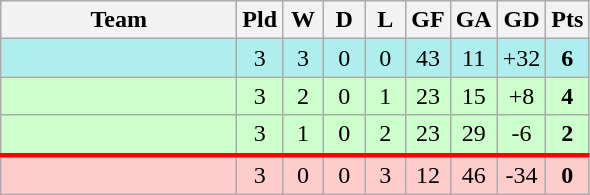<table class="wikitable" style="text-align:center;">
<tr>
<th width=150>Team</th>
<th width=20>Pld</th>
<th width=20>W</th>
<th width=20>D</th>
<th width=20>L</th>
<th width=20>GF</th>
<th width=20>GA</th>
<th width=20>GD</th>
<th width=20>Pts</th>
</tr>
<tr bgcolor="#afeeee">
<td align="left"></td>
<td>3</td>
<td>3</td>
<td>0</td>
<td>0</td>
<td>43</td>
<td>11</td>
<td>+32</td>
<td><strong>6</strong></td>
</tr>
<tr bgcolor="#ccffcc">
<td align="left"></td>
<td>3</td>
<td>2</td>
<td>0</td>
<td>1</td>
<td>23</td>
<td>15</td>
<td>+8</td>
<td><strong>4</strong></td>
</tr>
<tr bgcolor="#ccffcc" style ="border-bottom:3px solid red;">
<td align="left"></td>
<td>3</td>
<td>1</td>
<td>0</td>
<td>2</td>
<td>23</td>
<td>29</td>
<td>-6</td>
<td><strong>2</strong></td>
</tr>
<tr bgcolor="#ffcccc">
<td align="left"></td>
<td>3</td>
<td>0</td>
<td>0</td>
<td>3</td>
<td>12</td>
<td>46</td>
<td>-34</td>
<td><strong>0</strong></td>
</tr>
</table>
